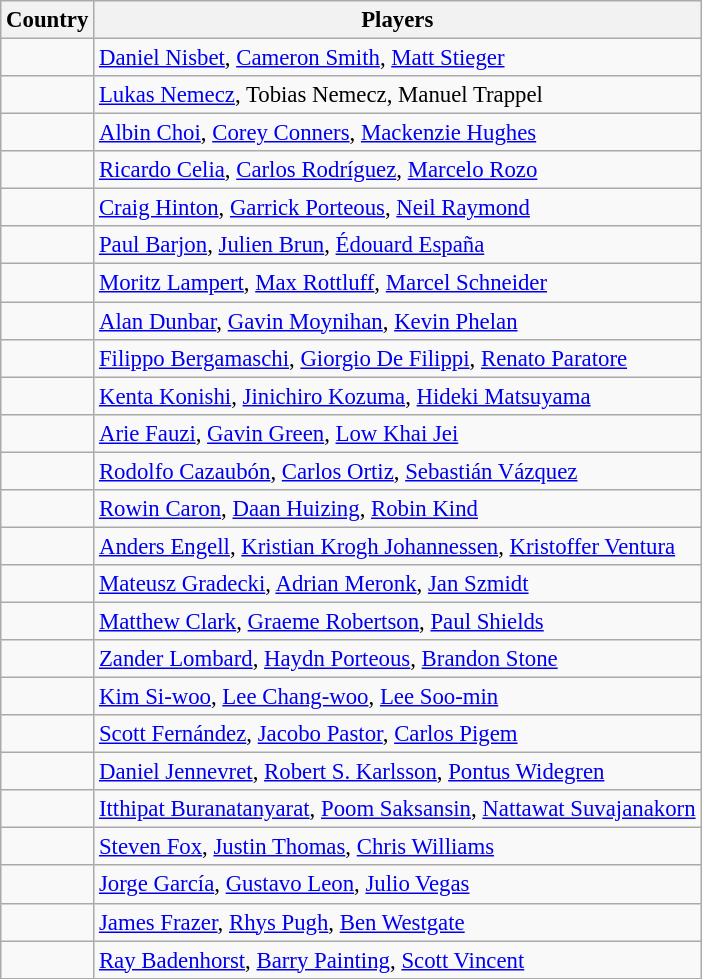<table class="wikitable" style="font-size:95%;">
<tr>
<th>Country</th>
<th>Players</th>
</tr>
<tr>
<td></td>
<td><a href='#'>Daniel Nisbet</a>, <a href='#'>Cameron Smith</a>, <a href='#'>Matt Stieger</a></td>
</tr>
<tr>
<td></td>
<td><a href='#'>Lukas Nemecz</a>, Tobias Nemecz, Manuel Trappel</td>
</tr>
<tr>
<td></td>
<td><a href='#'>Albin Choi</a>, <a href='#'>Corey Conners</a>, <a href='#'>Mackenzie Hughes</a></td>
</tr>
<tr>
<td></td>
<td><a href='#'>Ricardo Celia</a>, <a href='#'>Carlos Rodríguez</a>, <a href='#'>Marcelo Rozo</a></td>
</tr>
<tr>
<td></td>
<td><a href='#'>Craig Hinton</a>, <a href='#'>Garrick Porteous</a>, <a href='#'>Neil Raymond</a></td>
</tr>
<tr>
<td></td>
<td><a href='#'>Paul Barjon</a>, <a href='#'>Julien Brun</a>, <a href='#'>Édouard España</a></td>
</tr>
<tr>
<td></td>
<td><a href='#'>Moritz Lampert</a>, <a href='#'>Max Rottluff</a>, <a href='#'>Marcel Schneider</a></td>
</tr>
<tr>
<td></td>
<td><a href='#'>Alan Dunbar</a>, <a href='#'>Gavin Moynihan</a>, <a href='#'>Kevin Phelan</a></td>
</tr>
<tr>
<td></td>
<td><a href='#'>Filippo Bergamaschi</a>, <a href='#'>Giorgio De Filippi</a>, <a href='#'>Renato Paratore</a></td>
</tr>
<tr>
<td></td>
<td><a href='#'>Kenta Konishi</a>, <a href='#'>Jinichiro Kozuma</a>, <a href='#'>Hideki Matsuyama</a></td>
</tr>
<tr>
<td></td>
<td><a href='#'>Arie Fauzi</a>, <a href='#'>Gavin Green</a>, <a href='#'>Low Khai Jei</a></td>
</tr>
<tr>
<td></td>
<td><a href='#'>Rodolfo Cazaubón</a>, <a href='#'>Carlos Ortiz</a>, <a href='#'>Sebastián Vázquez</a></td>
</tr>
<tr>
<td></td>
<td><a href='#'>Rowin Caron</a>, <a href='#'>Daan Huizing</a>, <a href='#'>Robin Kind</a></td>
</tr>
<tr>
<td></td>
<td><a href='#'>Anders Engell</a>, <a href='#'>Kristian Krogh Johannessen</a>, <a href='#'>Kristoffer Ventura</a></td>
</tr>
<tr>
<td></td>
<td><a href='#'>Mateusz Gradecki</a>, <a href='#'>Adrian Meronk</a>, <a href='#'>Jan Szmidt</a></td>
</tr>
<tr>
<td></td>
<td><a href='#'>Matthew Clark</a>, <a href='#'>Graeme Robertson</a>, <a href='#'>Paul Shields</a></td>
</tr>
<tr>
<td></td>
<td><a href='#'>Zander Lombard</a>, <a href='#'>Haydn Porteous</a>, <a href='#'>Brandon Stone</a></td>
</tr>
<tr>
<td></td>
<td><a href='#'>Kim Si-woo</a>, <a href='#'>Lee Chang-woo</a>, <a href='#'>Lee Soo-min</a></td>
</tr>
<tr>
<td></td>
<td><a href='#'>Scott Fernández</a>, <a href='#'>Jacobo Pastor</a>, <a href='#'>Carlos Pigem</a></td>
</tr>
<tr>
<td></td>
<td><a href='#'>Daniel Jennevret</a>, <a href='#'>Robert S. Karlsson</a>, <a href='#'>Pontus Widegren</a></td>
</tr>
<tr>
<td></td>
<td><a href='#'>Itthipat Buranatanyarat</a>, <a href='#'>Poom Saksansin</a>, <a href='#'>Nattawat Suvajanakorn</a></td>
</tr>
<tr>
<td></td>
<td><a href='#'>Steven Fox</a>, <a href='#'>Justin Thomas</a>, <a href='#'>Chris Williams</a></td>
</tr>
<tr>
<td></td>
<td><a href='#'>Jorge García</a>, <a href='#'>Gustavo Leon</a>, <a href='#'>Julio Vegas</a></td>
</tr>
<tr>
<td></td>
<td><a href='#'>James Frazer</a>, <a href='#'>Rhys Pugh</a>, <a href='#'>Ben Westgate</a></td>
</tr>
<tr>
<td></td>
<td><a href='#'>Ray Badenhorst</a>, <a href='#'>Barry Painting</a>, <a href='#'>Scott Vincent</a></td>
</tr>
</table>
